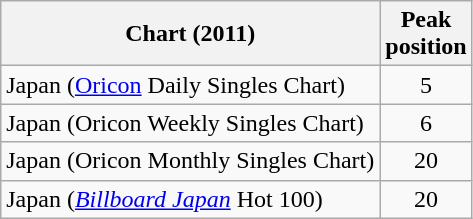<table class="wikitable sortable" border="1">
<tr>
<th>Chart (2011)</th>
<th>Peak<br>position</th>
</tr>
<tr>
<td>Japan (<a href='#'>Oricon</a> Daily Singles Chart)</td>
<td style="text-align:center;">5</td>
</tr>
<tr>
<td>Japan (Oricon Weekly Singles Chart)</td>
<td style="text-align:center;">6</td>
</tr>
<tr>
<td>Japan (Oricon Monthly Singles Chart)</td>
<td style="text-align:center;">20</td>
</tr>
<tr>
<td>Japan (<em><a href='#'>Billboard Japan</a></em> Hot 100)</td>
<td style="text-align:center;">20</td>
</tr>
</table>
